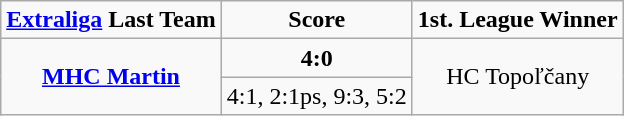<table class="wikitable" style="text-align: center;">
<tr>
<td><strong><a href='#'>Extraliga</a> Last Team</strong></td>
<td><strong>Score</strong></td>
<td><strong>1st. League Winner</strong></td>
</tr>
<tr>
<td rowspan="2" valign="left"><strong><a href='#'>MHC Martin</a></strong></td>
<td><strong>4:0</strong></td>
<td rowspan="2" valign="left">HC Topoľčany</td>
</tr>
<tr>
<td>4:1, 2:1ps, 9:3, 5:2</td>
</tr>
</table>
